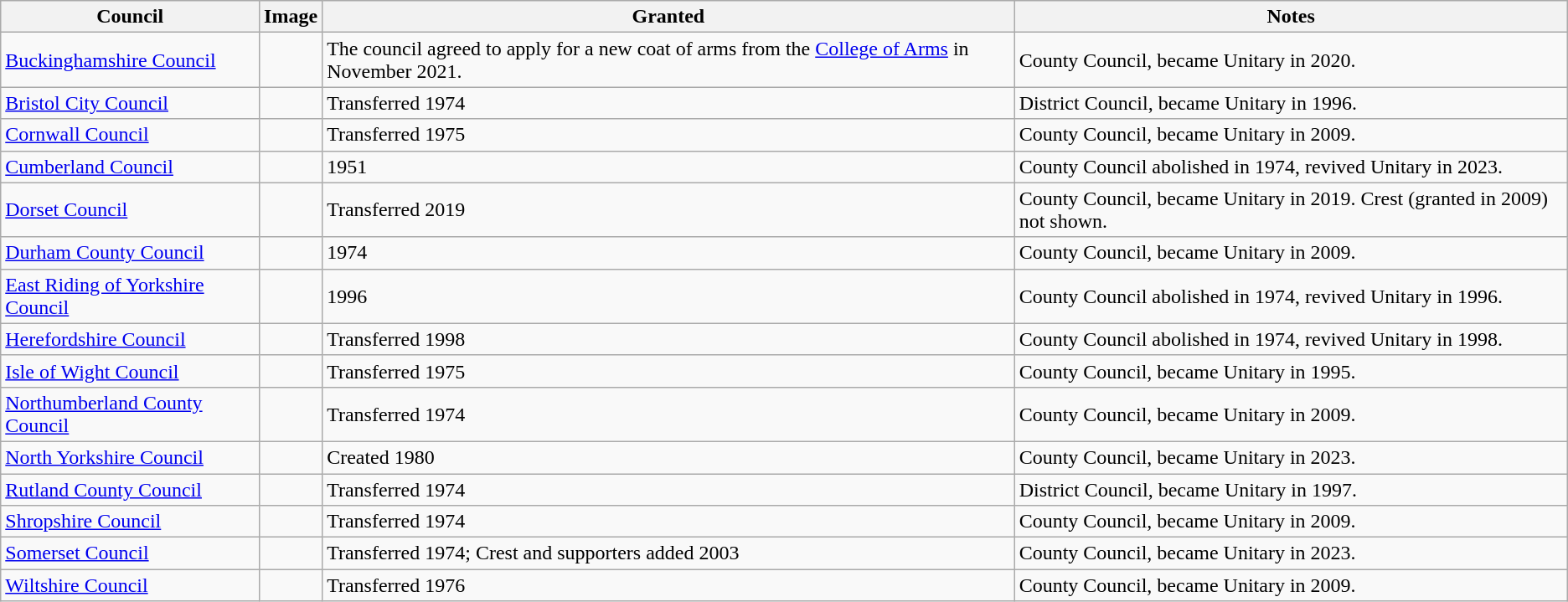<table class="wikitable">
<tr>
<th>Council</th>
<th>Image</th>
<th>Granted</th>
<th>Notes</th>
</tr>
<tr>
<td><a href='#'>Buckinghamshire Council</a></td>
<td></td>
<td>The council agreed to apply for a new coat of arms from the <a href='#'>College of Arms</a> in November 2021.</td>
<td>County Council, became Unitary in 2020.</td>
</tr>
<tr>
<td><a href='#'>Bristol City Council</a></td>
<td></td>
<td>Transferred 1974</td>
<td>District Council, became Unitary in 1996.</td>
</tr>
<tr>
<td><a href='#'>Cornwall Council</a></td>
<td></td>
<td>Transferred 1975</td>
<td>County Council, became Unitary in 2009.</td>
</tr>
<tr>
<td><a href='#'>Cumberland Council</a></td>
<td></td>
<td>1951</td>
<td>County Council abolished in 1974, revived Unitary in 2023.</td>
</tr>
<tr>
<td><a href='#'>Dorset Council</a></td>
<td></td>
<td>Transferred 2019</td>
<td>County Council, became Unitary in 2019. Crest (granted in 2009) not shown.</td>
</tr>
<tr>
<td><a href='#'>Durham County Council</a></td>
<td></td>
<td>1974</td>
<td>County Council, became Unitary in 2009.</td>
</tr>
<tr>
<td><a href='#'>East Riding of Yorkshire Council</a></td>
<td></td>
<td>1996</td>
<td>County Council abolished in 1974, revived Unitary in 1996.</td>
</tr>
<tr>
<td><a href='#'>Herefordshire Council</a></td>
<td></td>
<td>Transferred 1998</td>
<td>County Council abolished in 1974, revived Unitary in 1998.</td>
</tr>
<tr>
<td><a href='#'>Isle of Wight Council</a></td>
<td></td>
<td>Transferred 1975</td>
<td>County Council, became Unitary in 1995.</td>
</tr>
<tr>
<td><a href='#'>Northumberland County Council</a></td>
<td></td>
<td>Transferred 1974</td>
<td>County Council, became Unitary in 2009.</td>
</tr>
<tr>
<td><a href='#'>North Yorkshire Council</a></td>
<td></td>
<td>Created 1980</td>
<td>County Council, became Unitary in 2023.</td>
</tr>
<tr>
<td><a href='#'>Rutland County Council</a></td>
<td></td>
<td>Transferred 1974</td>
<td>District Council, became Unitary in 1997.</td>
</tr>
<tr>
<td><a href='#'>Shropshire Council</a></td>
<td></td>
<td>Transferred 1974</td>
<td>County Council, became Unitary in 2009.</td>
</tr>
<tr>
<td><a href='#'>Somerset Council</a></td>
<td></td>
<td>Transferred 1974; Crest and supporters added 2003</td>
<td>County Council, became Unitary in 2023.</td>
</tr>
<tr>
<td><a href='#'>Wiltshire Council</a></td>
<td></td>
<td>Transferred 1976</td>
<td>County Council, became Unitary in 2009.</td>
</tr>
</table>
